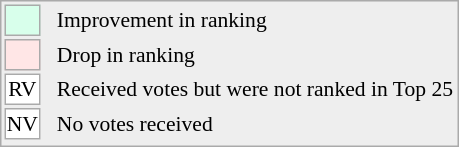<table align="right" style="font-size:90%; border:1px solid #aaaaaa; white-space:nowrap; background:#eeeeee;">
<tr>
<td style="background:#d8ffeb; width:20px; border:1px solid #aaaaaa;"> </td>
<td rowspan="5"> </td>
<td>Improvement in ranking</td>
</tr>
<tr>
<td style="background:#ffe6e6; width:20px; border:1px solid #aaaaaa;"> </td>
<td>Drop in ranking</td>
</tr>
<tr>
<td align="center" style="width:20px; border:1px solid #aaaaaa; background:white;">RV</td>
<td>Received votes but were not ranked in Top 25</td>
</tr>
<tr>
<td align="center" style="width:20px; border:1px solid #aaaaaa; background:white;">NV</td>
<td>No votes received</td>
</tr>
<tr>
</tr>
</table>
